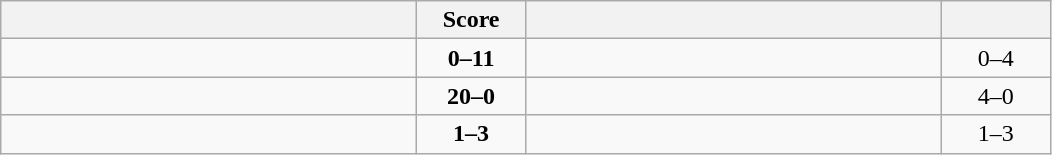<table class="wikitable" style="text-align: center; ">
<tr>
<th align="right" width="270"></th>
<th width="65">Score</th>
<th align="left" width="270"></th>
<th width="65"></th>
</tr>
<tr>
<td align="left"></td>
<td><strong>0–11</strong></td>
<td align="left"><strong></strong></td>
<td>0–4 <strong></strong></td>
</tr>
<tr>
<td align="left"><strong></strong></td>
<td><strong>20–0</strong></td>
<td align="left"></td>
<td>4–0 <strong></strong></td>
</tr>
<tr>
<td align="left"></td>
<td><strong>1–3</strong></td>
<td align="left"><strong></strong></td>
<td>1–3 <strong></strong></td>
</tr>
</table>
